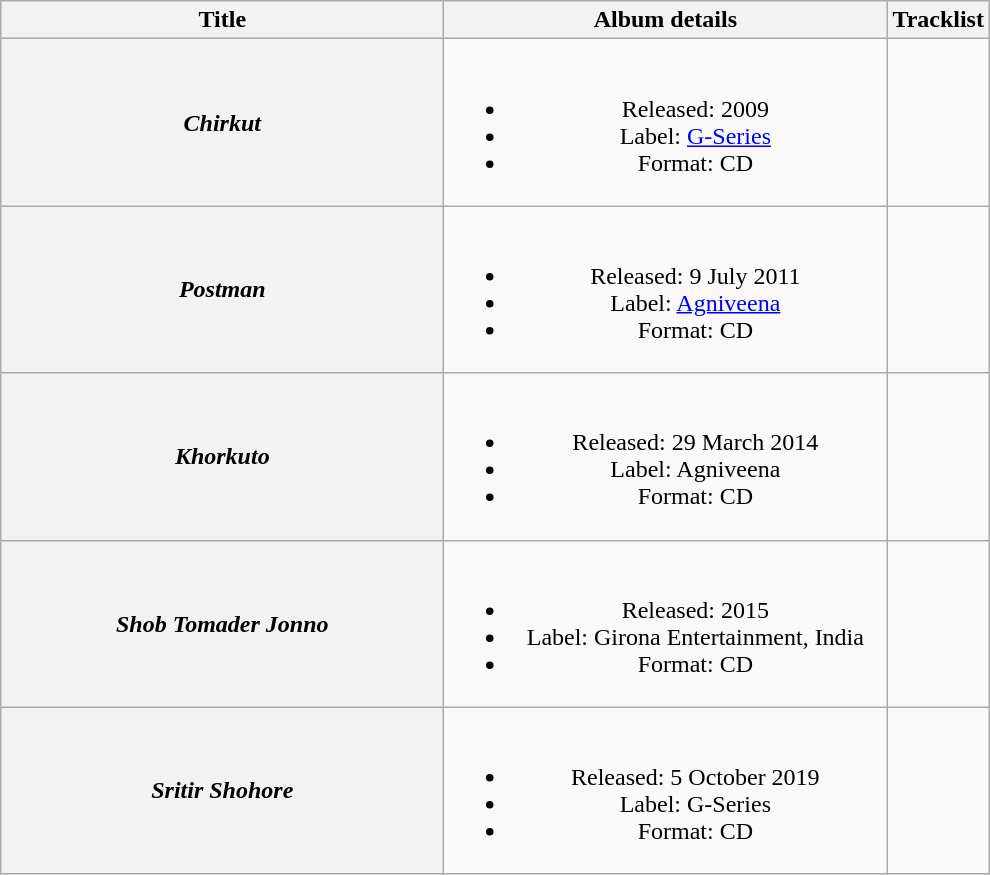<table class="wikitable plainrowheaders" style="text-align:center;">
<tr>
<th scope="col" style="width:18em;">Title</th>
<th scope="col" style="width:18em;">Album details</th>
<th scope="col">Tracklist</th>
</tr>
<tr>
<th scope="row"><em>Chirkut</em></th>
<td><br><ul><li>Released: 2009</li><li>Label: <a href='#'>G-Series</a></li><li>Format: CD</li></ul></td>
<td></td>
</tr>
<tr>
<th scope="row"><em>Postman</em></th>
<td><br><ul><li>Released: 9 July 2011</li><li>Label: <a href='#'>Agniveena</a></li><li>Format: CD</li></ul></td>
<td></td>
</tr>
<tr>
<th scope="row"><em>Khorkuto</em></th>
<td><br><ul><li>Released: 29 March 2014</li><li>Label: Agniveena</li><li>Format: CD</li></ul></td>
<td></td>
</tr>
<tr>
<th scope="row"><em>Shob Tomader Jonno</em></th>
<td><br><ul><li>Released: 2015</li><li>Label: Girona Entertainment, India</li><li>Format: CD</li></ul></td>
<td></td>
</tr>
<tr>
<th scope="row"><em>Sritir Shohore</em></th>
<td><br><ul><li>Released: 5 October 2019</li><li>Label: G-Series</li><li>Format: CD</li></ul></td>
<td></td>
</tr>
</table>
